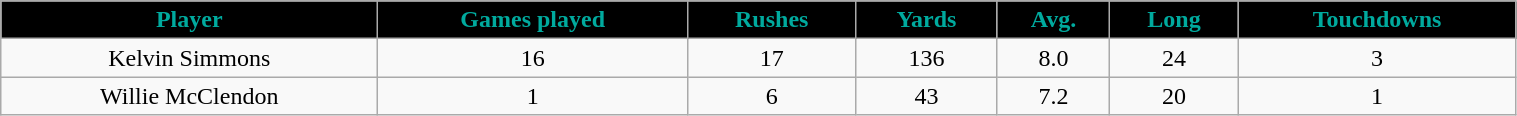<table class="wikitable" width="80%">
<tr align="center"  style="background:black;color:#00AA9E;">
<td><strong>Player</strong></td>
<td><strong>Games played</strong></td>
<td><strong>Rushes</strong></td>
<td><strong>Yards</strong></td>
<td><strong>Avg.</strong></td>
<td><strong>Long</strong></td>
<td><strong>Touchdowns</strong></td>
</tr>
<tr align="center" bgcolor="">
<td>Kelvin Simmons</td>
<td>16</td>
<td>17</td>
<td>136</td>
<td>8.0</td>
<td>24</td>
<td>3</td>
</tr>
<tr align="center" bgcolor="">
<td>Willie McClendon</td>
<td>1</td>
<td>6</td>
<td>43</td>
<td>7.2</td>
<td>20</td>
<td>1</td>
</tr>
</table>
